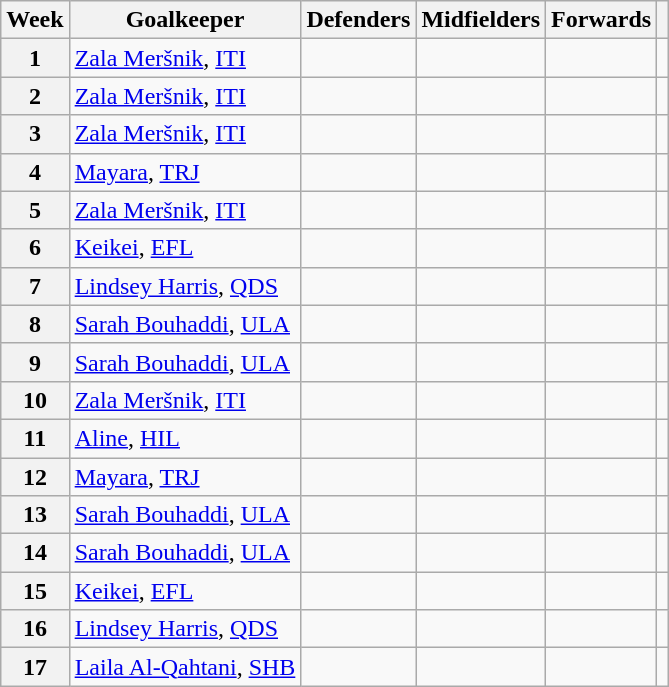<table class="wikitable mw-collapsible mw-collapsed">
<tr>
<th scope="col">Week</th>
<th scope="col">Goalkeeper</th>
<th scope="col">Defenders</th>
<th scope="col">Midfielders</th>
<th scope="col">Forwards</th>
<th scope="col"></th>
</tr>
<tr>
<th>1</th>
<td> <a href='#'>Zala Meršnik</a>, <a href='#'>ITI</a></td>
<td></td>
<td></td>
<td></td>
<td></td>
</tr>
<tr>
<th>2</th>
<td> <a href='#'>Zala Meršnik</a>, <a href='#'>ITI</a></td>
<td></td>
<td></td>
<td></td>
<td></td>
</tr>
<tr>
<th>3</th>
<td> <a href='#'>Zala Meršnik</a>, <a href='#'>ITI</a></td>
<td></td>
<td></td>
<td></td>
<td></td>
</tr>
<tr>
<th>4</th>
<td> <a href='#'>Mayara</a>, <a href='#'>TRJ</a></td>
<td></td>
<td></td>
<td></td>
<td></td>
</tr>
<tr>
<th>5</th>
<td> <a href='#'>Zala Meršnik</a>, <a href='#'>ITI</a></td>
<td></td>
<td></td>
<td></td>
<td></td>
</tr>
<tr>
<th>6</th>
<td> <a href='#'>Keikei</a>, <a href='#'>EFL</a></td>
<td></td>
<td></td>
<td></td>
<td></td>
</tr>
<tr>
<th>7</th>
<td> <a href='#'>Lindsey Harris</a>, <a href='#'>QDS</a></td>
<td></td>
<td></td>
<td></td>
<td></td>
</tr>
<tr>
<th>8</th>
<td> <a href='#'>Sarah Bouhaddi</a>, <a href='#'>ULA</a></td>
<td></td>
<td></td>
<td></td>
<td></td>
</tr>
<tr>
<th>9</th>
<td> <a href='#'>Sarah Bouhaddi</a>, <a href='#'>ULA</a></td>
<td></td>
<td></td>
<td></td>
<td></td>
</tr>
<tr>
<th>10</th>
<td> <a href='#'>Zala Meršnik</a>, <a href='#'>ITI</a></td>
<td></td>
<td></td>
<td></td>
<td></td>
</tr>
<tr>
<th>11</th>
<td> <a href='#'>Aline</a>, <a href='#'>HIL</a></td>
<td></td>
<td></td>
<td></td>
<td></td>
</tr>
<tr>
<th>12</th>
<td> <a href='#'>Mayara</a>, <a href='#'>TRJ</a></td>
<td></td>
<td></td>
<td></td>
<td></td>
</tr>
<tr>
<th>13</th>
<td> <a href='#'>Sarah Bouhaddi</a>, <a href='#'>ULA</a></td>
<td></td>
<td></td>
<td></td>
<td></td>
</tr>
<tr>
<th>14</th>
<td> <a href='#'>Sarah Bouhaddi</a>, <a href='#'>ULA</a></td>
<td></td>
<td></td>
<td></td>
<td></td>
</tr>
<tr>
<th>15</th>
<td> <a href='#'>Keikei</a>, <a href='#'>EFL</a></td>
<td></td>
<td></td>
<td></td>
<td></td>
</tr>
<tr>
<th>16</th>
<td> <a href='#'>Lindsey Harris</a>, <a href='#'>QDS</a></td>
<td></td>
<td></td>
<td></td>
<td></td>
</tr>
<tr>
<th>17</th>
<td> <a href='#'>Laila Al-Qahtani</a>, <a href='#'>SHB</a></td>
<td></td>
<td></td>
<td></td>
<td></td>
</tr>
</table>
